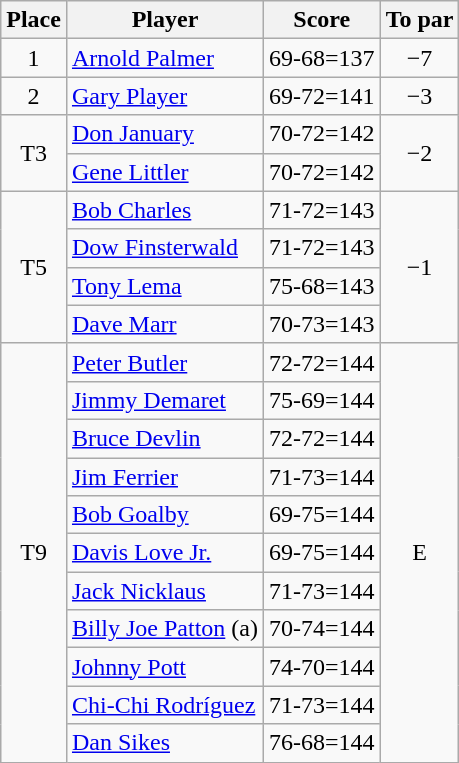<table class="wikitable">
<tr>
<th>Place</th>
<th>Player</th>
<th>Score</th>
<th>To par</th>
</tr>
<tr>
<td align="center">1</td>
<td> <a href='#'>Arnold Palmer</a></td>
<td>69-68=137</td>
<td align="center">−7</td>
</tr>
<tr>
<td align="center">2</td>
<td> <a href='#'>Gary Player</a></td>
<td>69-72=141</td>
<td align="center">−3</td>
</tr>
<tr>
<td rowspan="2" align="center">T3</td>
<td> <a href='#'>Don January</a></td>
<td>70-72=142</td>
<td rowspan="2" align="center">−2</td>
</tr>
<tr>
<td> <a href='#'>Gene Littler</a></td>
<td>70-72=142</td>
</tr>
<tr>
<td rowspan="4" align="center">T5</td>
<td> <a href='#'>Bob Charles</a></td>
<td>71-72=143</td>
<td rowspan="4" align="center">−1</td>
</tr>
<tr>
<td> <a href='#'>Dow Finsterwald</a></td>
<td>71-72=143</td>
</tr>
<tr>
<td> <a href='#'>Tony Lema</a></td>
<td>75-68=143</td>
</tr>
<tr>
<td> <a href='#'>Dave Marr</a></td>
<td>70-73=143</td>
</tr>
<tr>
<td rowspan="11" align="center">T9</td>
<td> <a href='#'>Peter Butler</a></td>
<td>72-72=144</td>
<td rowspan="11" align="center">E</td>
</tr>
<tr>
<td> <a href='#'>Jimmy Demaret</a></td>
<td>75-69=144</td>
</tr>
<tr>
<td> <a href='#'>Bruce Devlin</a></td>
<td>72-72=144</td>
</tr>
<tr>
<td> <a href='#'>Jim Ferrier</a></td>
<td>71-73=144</td>
</tr>
<tr>
<td> <a href='#'>Bob Goalby</a></td>
<td>69-75=144</td>
</tr>
<tr>
<td> <a href='#'>Davis Love Jr.</a></td>
<td>69-75=144</td>
</tr>
<tr>
<td> <a href='#'>Jack Nicklaus</a></td>
<td>71-73=144</td>
</tr>
<tr>
<td> <a href='#'>Billy Joe Patton</a> (a)</td>
<td>70-74=144</td>
</tr>
<tr>
<td> <a href='#'>Johnny Pott</a></td>
<td>74-70=144</td>
</tr>
<tr>
<td> <a href='#'>Chi-Chi Rodríguez</a></td>
<td>71-73=144</td>
</tr>
<tr>
<td> <a href='#'>Dan Sikes</a></td>
<td>76-68=144</td>
</tr>
</table>
